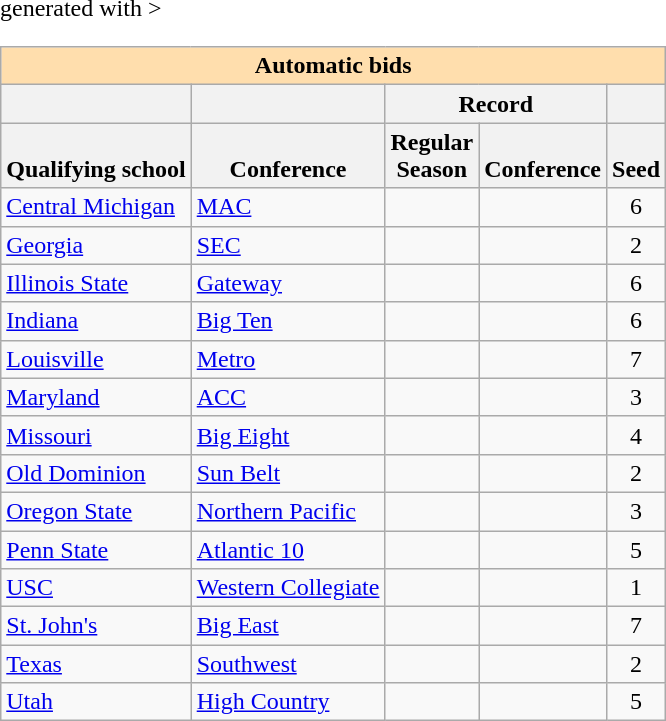<table class="wikitable sortable" <hiddentext>generated with   >
<tr>
<th style="background-color:#FFdead;font-weight:bold"   align="center" valign="bottom"  width="171" colspan="5" height="13">Automatic  bids</th>
</tr>
<tr>
<th height="13"    valign="bottom"> </th>
<th valign="bottom"> </th>
<th style="font-weight:bold"   colspan="2" align="center"  valign="bottom">Record</th>
<th valign="bottom"> </th>
</tr>
<tr style="font-weight:bold"   valign="bottom">
<th height="13">Qualifying school</th>
<th>Conference</th>
<th>Regular<br> Season</th>
<th>Conference</th>
<th>Seed</th>
</tr>
<tr>
<td height="13"  valign="bottom"><a href='#'>Central Michigan</a></td>
<td valign="bottom"><a href='#'>MAC</a></td>
<td align="center"  valign="bottom"></td>
<td align="center"  valign="bottom"></td>
<td align="center"  valign="bottom">6</td>
</tr>
<tr>
<td height="13"  valign="bottom"><a href='#'>Georgia</a></td>
<td valign="bottom"><a href='#'>SEC</a></td>
<td align="center"  valign="bottom"></td>
<td align="center"  valign="bottom"></td>
<td align="center"  valign="bottom">2</td>
</tr>
<tr>
<td height="13"  valign="bottom"><a href='#'>Illinois State</a></td>
<td valign="bottom"><a href='#'>Gateway</a></td>
<td align="center"  valign="bottom"></td>
<td align="center"  valign="bottom"></td>
<td align="center"  valign="bottom">6</td>
</tr>
<tr>
<td height="13"  valign="bottom"><a href='#'>Indiana</a></td>
<td valign="bottom"><a href='#'>Big Ten</a></td>
<td align="center"  valign="bottom"></td>
<td align="center"  valign="bottom"></td>
<td align="center"  valign="bottom">6</td>
</tr>
<tr>
<td height="13"  valign="bottom"><a href='#'>Louisville</a></td>
<td valign="bottom"><a href='#'>Metro</a></td>
<td align="center"  valign="bottom"></td>
<td align="center"  valign="bottom"></td>
<td align="center"  valign="bottom">7</td>
</tr>
<tr>
<td height="13"  valign="bottom"><a href='#'>Maryland</a></td>
<td valign="bottom"><a href='#'>ACC</a></td>
<td align="center"  valign="bottom"></td>
<td align="center"  valign="bottom"></td>
<td align="center"  valign="bottom">3</td>
</tr>
<tr>
<td height="13"  valign="bottom"><a href='#'>Missouri</a></td>
<td valign="bottom"><a href='#'>Big Eight</a></td>
<td align="center"  valign="bottom"></td>
<td align="center"  valign="bottom"></td>
<td align="center"  valign="bottom">4</td>
</tr>
<tr>
<td height="13"  valign="bottom"><a href='#'>Old Dominion</a></td>
<td valign="bottom"><a href='#'>Sun Belt</a></td>
<td align="center"  valign="bottom"></td>
<td align="center"  valign="bottom"></td>
<td align="center"  valign="bottom">2</td>
</tr>
<tr>
<td height="13"  valign="bottom"><a href='#'>Oregon State</a></td>
<td valign="bottom"><a href='#'>Northern Pacific</a></td>
<td align="center"  valign="bottom"></td>
<td align="center"  valign="bottom"></td>
<td align="center"  valign="bottom">3</td>
</tr>
<tr>
<td height="13"  valign="bottom"><a href='#'>Penn State</a></td>
<td valign="bottom"><a href='#'>Atlantic 10</a></td>
<td align="center"  valign="bottom"></td>
<td align="center"  valign="bottom"></td>
<td align="center"  valign="bottom">5</td>
</tr>
<tr>
<td height="13"  valign="bottom"><a href='#'>USC</a></td>
<td valign="bottom"><a href='#'>Western Collegiate</a></td>
<td align="center"  valign="bottom"></td>
<td align="center"  valign="bottom"></td>
<td align="center"  valign="bottom">1</td>
</tr>
<tr>
<td height="13"  valign="bottom"><a href='#'>St. John's</a></td>
<td valign="bottom"><a href='#'>Big East</a></td>
<td align="center"  valign="bottom"></td>
<td align="center"  valign="bottom"></td>
<td align="center"  valign="bottom">7</td>
</tr>
<tr>
<td height="13"  valign="bottom"><a href='#'>Texas</a></td>
<td valign="bottom"><a href='#'>Southwest</a></td>
<td align="center"  valign="bottom"></td>
<td align="center"  valign="bottom"></td>
<td align="center"  valign="bottom">2</td>
</tr>
<tr>
<td height="13"  valign="bottom"><a href='#'>Utah</a></td>
<td valign="bottom"><a href='#'>High Country</a></td>
<td align="center"  valign="bottom"></td>
<td align="center"  valign="bottom"></td>
<td align="center"  valign="bottom">5</td>
</tr>
</table>
